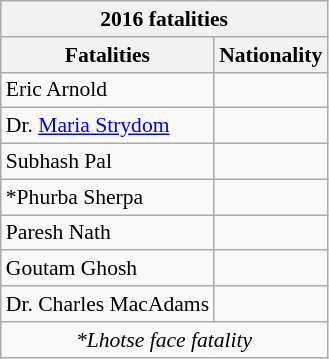<table class="wikitable collapsible sortable floatright " style="font-size: 90%; ">
<tr>
<th style="text-align:center;" colspan="2">2016 fatalities</th>
</tr>
<tr>
<th>Fatalities</th>
<th>Nationality</th>
</tr>
<tr>
<td>Eric Arnold</td>
<td></td>
</tr>
<tr>
<td>Dr. <a href='#'>Maria Strydom</a></td>
<td></td>
</tr>
<tr>
<td>Subhash Pal</td>
<td></td>
</tr>
<tr>
<td>*Phurba Sherpa</td>
<td></td>
</tr>
<tr>
<td>Paresh Nath</td>
<td></td>
</tr>
<tr>
<td>Goutam Ghosh</td>
<td></td>
</tr>
<tr>
<td>Dr. Charles MacAdams</td>
<td></td>
</tr>
<tr>
<td colspan="2" style="text-align: center;"><em>*Lhotse face fatality</em></td>
</tr>
</table>
